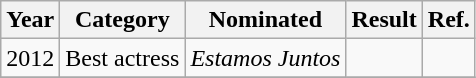<table class="wikitable">
<tr>
<th>Year</th>
<th>Category</th>
<th>Nominated</th>
<th>Result</th>
<th>Ref.</th>
</tr>
<tr>
<td>2012</td>
<td>Best actress</td>
<td><em>Estamos Juntos</em></td>
<td></td>
<td></td>
</tr>
<tr>
</tr>
</table>
